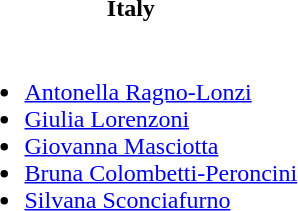<table>
<tr>
<th>Italy</th>
</tr>
<tr>
<td><br><ul><li><a href='#'>Antonella Ragno-Lonzi</a></li><li><a href='#'>Giulia Lorenzoni</a></li><li><a href='#'>Giovanna Masciotta</a></li><li><a href='#'>Bruna Colombetti-Peroncini</a></li><li><a href='#'>Silvana Sconciafurno</a></li></ul></td>
</tr>
</table>
